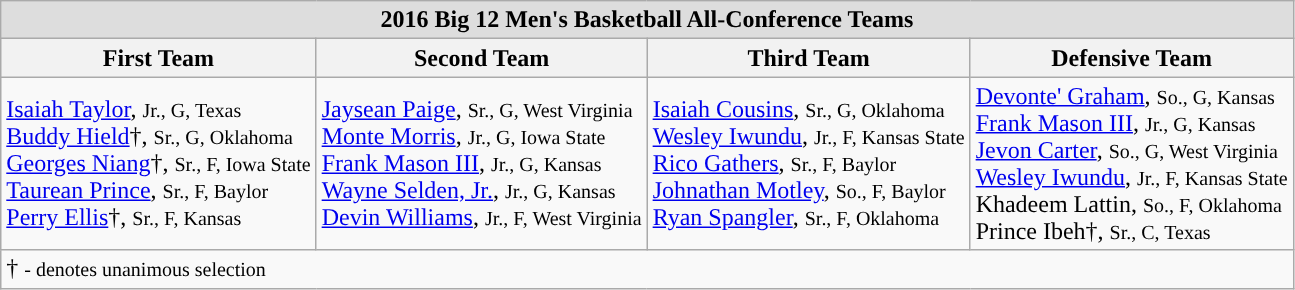<table class="wikitable" style="white-space:nowrap; ">
<tr>
<td colspan="7" style="text-align:center; background:#ddd;"><strong>2016 Big 12 Men's Basketball All-Conference Teams</strong></td>
</tr>
<tr>
<th>First Team</th>
<th>Second Team</th>
<th>Third Team</th>
<th>Defensive Team</th>
</tr>
<tr>
<td><a href='#'>Isaiah Taylor</a>, <small>Jr., G, Texas</small><br><a href='#'>Buddy Hield</a>†, <small>Sr., G, Oklahoma</small><br><a href='#'>Georges Niang</a>†, <small>Sr., F, Iowa State</small><br><a href='#'>Taurean Prince</a>, <small>Sr., F, Baylor</small><br><a href='#'>Perry Ellis</a>†, <small>Sr., F, Kansas</small><br></td>
<td><a href='#'>Jaysean Paige</a>, <small>Sr., G, West Virginia</small><br><a href='#'>Monte Morris</a>, <small>Jr., G, Iowa State</small><br><a href='#'>Frank Mason III</a>, <small>Jr., G, Kansas</small><br><a href='#'>Wayne Selden, Jr.</a>, <small>Jr., G, Kansas</small><br><a href='#'>Devin Williams</a>, <small>Jr., F, West Virginia</small><br></td>
<td><a href='#'>Isaiah Cousins</a>, <small>Sr., G, Oklahoma</small><br><a href='#'>Wesley Iwundu</a>, <small>Jr., F, Kansas State</small><br><a href='#'>Rico Gathers</a>, <small>Sr., F, Baylor</small><br><a href='#'>Johnathan Motley</a>, <small>So., F, Baylor</small><br><a href='#'>Ryan Spangler</a>, <small>Sr., F, Oklahoma</small><br></td>
<td><a href='#'>Devonte' Graham</a>, <small>So., G, Kansas</small><br><a href='#'>Frank Mason III</a>, <small>Jr., G, Kansas</small><br><a href='#'>Jevon Carter</a>, <small>So., G, West Virginia</small><br><a href='#'>Wesley Iwundu</a>, <small>Jr., F, Kansas State</small><br>Khadeem Lattin, <small>So., F, Oklahoma</small><br>Prince Ibeh†, <small>Sr., C, Texas</small><br></td>
</tr>
<tr>
<td colspan="5" style="text-align:left;">† <small>- denotes unanimous selection</small></td>
</tr>
</table>
